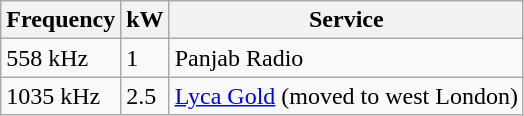<table class="wikitable sortable">
<tr>
<th>Frequency</th>
<th>kW</th>
<th>Service</th>
</tr>
<tr>
<td>558 kHz</td>
<td>1</td>
<td>Panjab Radio</td>
</tr>
<tr>
<td>1035 kHz</td>
<td>2.5</td>
<td><a href='#'>Lyca Gold</a> (moved to west London)</td>
</tr>
</table>
